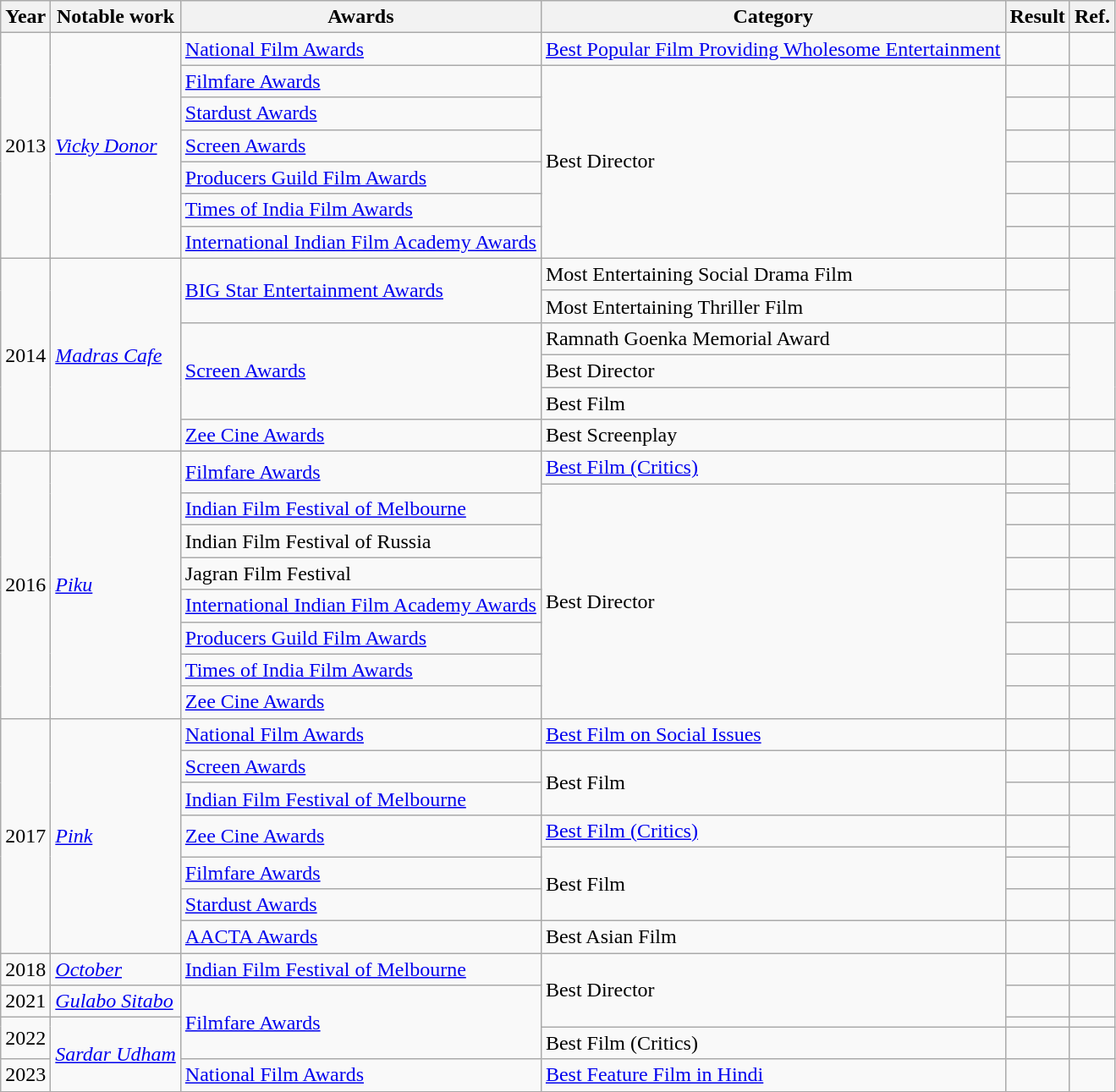<table class="wikitable sortable">
<tr>
<th>Year</th>
<th>Notable work</th>
<th>Awards</th>
<th>Category</th>
<th>Result</th>
<th>Ref.</th>
</tr>
<tr>
<td rowspan="7">2013</td>
<td rowspan="7"><em><a href='#'>Vicky Donor</a></em></td>
<td><a href='#'>National Film Awards</a></td>
<td><a href='#'>Best Popular Film Providing Wholesome Entertainment</a></td>
<td></td>
<td></td>
</tr>
<tr>
<td><a href='#'>Filmfare Awards</a></td>
<td rowspan="6">Best Director</td>
<td></td>
<td></td>
</tr>
<tr>
<td><a href='#'>Stardust Awards</a></td>
<td></td>
<td></td>
</tr>
<tr>
<td><a href='#'>Screen Awards</a></td>
<td></td>
<td></td>
</tr>
<tr>
<td><a href='#'>Producers Guild Film Awards</a></td>
<td></td>
<td></td>
</tr>
<tr>
<td><a href='#'>Times of India Film Awards</a></td>
<td></td>
<td></td>
</tr>
<tr>
<td><a href='#'>International Indian Film Academy Awards</a></td>
<td></td>
<td></td>
</tr>
<tr>
<td rowspan="6">2014</td>
<td rowspan="6"><em><a href='#'>Madras Cafe</a></em></td>
<td rowspan="2"><a href='#'>BIG Star Entertainment Awards</a></td>
<td>Most Entertaining Social Drama Film</td>
<td></td>
<td rowspan="2"></td>
</tr>
<tr>
<td>Most Entertaining Thriller Film</td>
<td></td>
</tr>
<tr>
<td rowspan="3"><a href='#'>Screen Awards</a></td>
<td>Ramnath Goenka Memorial Award</td>
<td></td>
<td rowspan="3"><br></td>
</tr>
<tr>
<td>Best Director</td>
<td></td>
</tr>
<tr>
<td>Best Film</td>
<td></td>
</tr>
<tr>
<td><a href='#'>Zee Cine Awards</a></td>
<td>Best Screenplay</td>
<td></td>
<td></td>
</tr>
<tr>
<td rowspan="9">2016</td>
<td rowspan="9"><em><a href='#'>Piku</a></em></td>
<td rowspan="2"><a href='#'>Filmfare Awards</a></td>
<td><a href='#'>Best Film (Critics)</a></td>
<td></td>
<td rowspan="2"><br></td>
</tr>
<tr>
<td rowspan="8">Best Director</td>
<td></td>
</tr>
<tr>
<td><a href='#'>Indian Film Festival of Melbourne</a></td>
<td></td>
<td></td>
</tr>
<tr>
<td>Indian Film Festival of Russia</td>
<td></td>
<td></td>
</tr>
<tr>
<td>Jagran Film Festival</td>
<td></td>
<td></td>
</tr>
<tr>
<td><a href='#'>International Indian Film Academy Awards</a></td>
<td></td>
<td></td>
</tr>
<tr>
<td><a href='#'>Producers Guild Film Awards</a></td>
<td></td>
<td></td>
</tr>
<tr>
<td><a href='#'>Times of India Film Awards</a></td>
<td></td>
<td></td>
</tr>
<tr>
<td><a href='#'>Zee Cine Awards</a></td>
<td></td>
<td></td>
</tr>
<tr>
<td rowspan="8">2017</td>
<td rowspan="8"><em><a href='#'>Pink</a></em></td>
<td><a href='#'>National Film Awards</a></td>
<td><a href='#'>Best Film on Social Issues</a></td>
<td></td>
<td></td>
</tr>
<tr>
<td><a href='#'>Screen Awards</a></td>
<td rowspan="2">Best Film</td>
<td></td>
<td></td>
</tr>
<tr>
<td><a href='#'>Indian Film Festival of Melbourne</a></td>
<td></td>
<td></td>
</tr>
<tr>
<td rowspan="2"><a href='#'>Zee Cine Awards</a></td>
<td><a href='#'>Best Film (Critics)</a></td>
<td></td>
<td rowspan="2"><br></td>
</tr>
<tr>
<td rowspan="3">Best Film</td>
<td></td>
</tr>
<tr>
<td><a href='#'>Filmfare Awards</a></td>
<td></td>
<td></td>
</tr>
<tr>
<td><a href='#'>Stardust Awards</a></td>
<td></td>
<td></td>
</tr>
<tr>
<td><a href='#'>AACTA Awards</a></td>
<td>Best Asian Film</td>
<td></td>
<td></td>
</tr>
<tr>
<td>2018</td>
<td><em><a href='#'>October</a></em></td>
<td><a href='#'>Indian Film Festival of Melbourne</a></td>
<td rowspan="3">Best Director</td>
<td></td>
<td></td>
</tr>
<tr>
<td>2021</td>
<td><em><a href='#'>Gulabo Sitabo</a></em></td>
<td rowspan="3"><a href='#'>Filmfare Awards</a></td>
<td></td>
<td></td>
</tr>
<tr>
<td rowspan="2">2022</td>
<td rowspan="3"><em><a href='#'>Sardar Udham</a></em></td>
<td></td>
<td></td>
</tr>
<tr>
<td>Best Film (Critics)</td>
<td></td>
<td></td>
</tr>
<tr>
<td>2023</td>
<td><a href='#'>National Film Awards</a></td>
<td><a href='#'>Best Feature Film in Hindi</a></td>
<td></td>
<td></td>
</tr>
<tr>
</tr>
</table>
